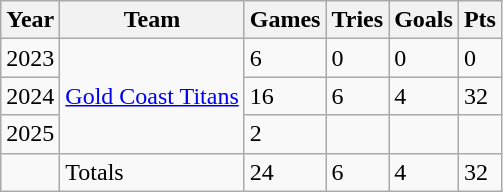<table class="wikitable">
<tr>
<th>Year</th>
<th>Team</th>
<th>Games</th>
<th>Tries</th>
<th>Goals</th>
<th>Pts</th>
</tr>
<tr>
<td>2023</td>
<td rowspan="3"> <a href='#'>Gold Coast Titans</a></td>
<td>6</td>
<td>0</td>
<td>0</td>
<td>0</td>
</tr>
<tr>
<td>2024</td>
<td>16</td>
<td>6</td>
<td>4</td>
<td>32</td>
</tr>
<tr>
<td>2025</td>
<td>2</td>
<td></td>
<td></td>
<td></td>
</tr>
<tr>
<td></td>
<td>Totals</td>
<td>24</td>
<td>6</td>
<td>4</td>
<td>32</td>
</tr>
</table>
